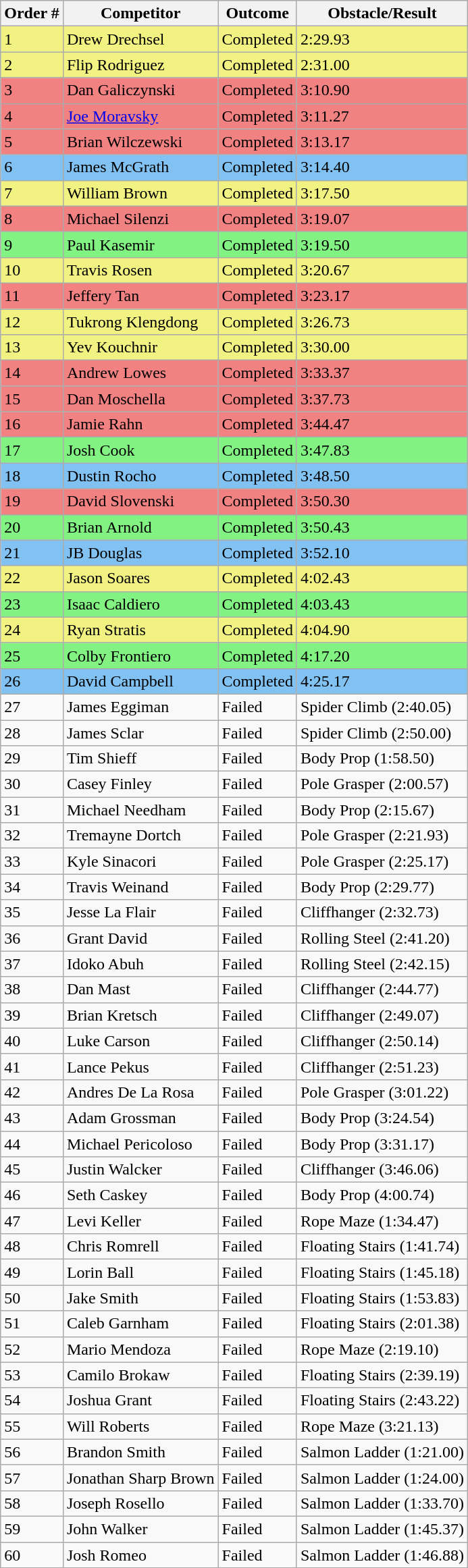<table class="wikitable sortable">
<tr>
<th>Order #</th>
<th>Competitor</th>
<th>Outcome</th>
<th>Obstacle/Result</th>
</tr>
<tr style="background-color:#f2f282">
<td>1</td>
<td>Drew Drechsel</td>
<td>Completed</td>
<td>2:29.93</td>
</tr>
<tr style="background-color:#f2f282">
<td>2</td>
<td>Flip Rodriguez</td>
<td>Completed</td>
<td>2:31.00</td>
</tr>
<tr style="background-color:#f28282">
<td>3</td>
<td>Dan Galiczynski</td>
<td>Completed</td>
<td>3:10.90</td>
</tr>
<tr style="background-color:#f28282">
<td>4</td>
<td><a href='#'>Joe Moravsky</a></td>
<td>Completed</td>
<td>3:11.27</td>
</tr>
<tr style="background-color:#f28282">
<td>5</td>
<td>Brian Wilczewski</td>
<td>Completed</td>
<td>3:13.17</td>
</tr>
<tr style="background-color:#82c2f2">
<td>6</td>
<td>James McGrath</td>
<td>Completed</td>
<td>3:14.40</td>
</tr>
<tr style="background-color:#f2f282">
<td>7</td>
<td>William Brown</td>
<td>Completed</td>
<td>3:17.50</td>
</tr>
<tr style="background-color:#f28282">
<td>8</td>
<td>Michael Silenzi</td>
<td>Completed</td>
<td>3:19.07</td>
</tr>
<tr style="background-color:#82f282">
<td>9</td>
<td>Paul Kasemir</td>
<td>Completed</td>
<td>3:19.50</td>
</tr>
<tr style="background-color:#f2f282">
<td>10</td>
<td>Travis Rosen</td>
<td>Completed</td>
<td>3:20.67</td>
</tr>
<tr style="background-color:#f28282">
<td>11</td>
<td>Jeffery Tan</td>
<td>Completed</td>
<td>3:23.17</td>
</tr>
<tr style="background-color:#f2f282">
<td>12</td>
<td>Tukrong Klengdong</td>
<td>Completed</td>
<td>3:26.73</td>
</tr>
<tr style="background-color:#f2f282">
<td>13</td>
<td>Yev Kouchnir</td>
<td>Completed</td>
<td>3:30.00</td>
</tr>
<tr style="background-color:#f28282">
<td>14</td>
<td>Andrew Lowes</td>
<td>Completed</td>
<td>3:33.37</td>
</tr>
<tr style="background-color:#f28282">
<td>15</td>
<td>Dan Moschella</td>
<td>Completed</td>
<td>3:37.73</td>
</tr>
<tr style="background-color:#f28282">
<td>16</td>
<td>Jamie Rahn</td>
<td>Completed</td>
<td>3:44.47</td>
</tr>
<tr style="background-color:#82f282">
<td>17</td>
<td>Josh Cook</td>
<td>Completed</td>
<td>3:47.83</td>
</tr>
<tr style="background-color:#82c2f2">
<td>18</td>
<td>Dustin Rocho</td>
<td>Completed</td>
<td>3:48.50</td>
</tr>
<tr style="background-color:#f28282">
<td>19</td>
<td>David Slovenski</td>
<td>Completed</td>
<td>3:50.30</td>
</tr>
<tr style="background-color:#82f282">
<td>20</td>
<td>Brian Arnold</td>
<td>Completed</td>
<td>3:50.43</td>
</tr>
<tr style="background-color:#82c2f2">
<td>21</td>
<td>JB Douglas</td>
<td>Completed</td>
<td>3:52.10</td>
</tr>
<tr style="background-color:#f2f282">
<td>22</td>
<td>Jason Soares</td>
<td>Completed</td>
<td>4:02.43</td>
</tr>
<tr style="background-color:#82f282">
<td>23</td>
<td>Isaac Caldiero</td>
<td>Completed</td>
<td>4:03.43</td>
</tr>
<tr style="background-color:#f2f282">
<td>24</td>
<td>Ryan Stratis</td>
<td>Completed</td>
<td>4:04.90</td>
</tr>
<tr style="background-color:#82f282">
<td>25</td>
<td>Colby Frontiero</td>
<td>Completed</td>
<td>4:17.20</td>
</tr>
<tr style="background-color:#82c2f2">
<td>26</td>
<td>David Campbell</td>
<td>Completed</td>
<td>4:25.17</td>
</tr>
<tr>
<td>27</td>
<td>James Eggiman</td>
<td>Failed</td>
<td>Spider Climb (2:40.05)</td>
</tr>
<tr>
<td>28</td>
<td>James Sclar</td>
<td>Failed</td>
<td>Spider Climb (2:50.00)</td>
</tr>
<tr>
<td>29</td>
<td>Tim Shieff</td>
<td>Failed</td>
<td>Body Prop (1:58.50)</td>
</tr>
<tr>
<td>30</td>
<td>Casey Finley</td>
<td>Failed</td>
<td>Pole Grasper (2:00.57)</td>
</tr>
<tr>
<td>31</td>
<td>Michael Needham</td>
<td>Failed</td>
<td>Body Prop (2:15.67)</td>
</tr>
<tr>
<td>32</td>
<td>Tremayne Dortch</td>
<td>Failed</td>
<td>Pole Grasper (2:21.93)</td>
</tr>
<tr>
<td>33</td>
<td>Kyle Sinacori</td>
<td>Failed</td>
<td>Pole Grasper (2:25.17)</td>
</tr>
<tr>
<td>34</td>
<td>Travis Weinand</td>
<td>Failed</td>
<td>Body Prop (2:29.77)</td>
</tr>
<tr>
<td>35</td>
<td>Jesse La Flair</td>
<td>Failed</td>
<td>Cliffhanger (2:32.73)</td>
</tr>
<tr>
<td>36</td>
<td>Grant David</td>
<td>Failed</td>
<td>Rolling Steel (2:41.20)</td>
</tr>
<tr>
<td>37</td>
<td>Idoko Abuh</td>
<td>Failed</td>
<td>Rolling Steel (2:42.15)</td>
</tr>
<tr>
<td>38</td>
<td>Dan Mast</td>
<td>Failed</td>
<td>Cliffhanger (2:44.77)</td>
</tr>
<tr>
<td>39</td>
<td>Brian Kretsch</td>
<td>Failed</td>
<td>Cliffhanger (2:49.07)</td>
</tr>
<tr>
<td>40</td>
<td>Luke Carson</td>
<td>Failed</td>
<td>Cliffhanger (2:50.14)</td>
</tr>
<tr>
<td>41</td>
<td>Lance Pekus</td>
<td>Failed</td>
<td>Cliffhanger (2:51.23)</td>
</tr>
<tr>
<td>42</td>
<td>Andres De La Rosa</td>
<td>Failed</td>
<td>Pole Grasper (3:01.22)</td>
</tr>
<tr>
<td>43</td>
<td>Adam Grossman</td>
<td>Failed</td>
<td>Body Prop (3:24.54)</td>
</tr>
<tr>
<td>44</td>
<td>Michael Pericoloso</td>
<td>Failed</td>
<td>Body Prop (3:31.17)</td>
</tr>
<tr>
<td>45</td>
<td>Justin Walcker</td>
<td>Failed</td>
<td>Cliffhanger (3:46.06)</td>
</tr>
<tr>
<td>46</td>
<td>Seth Caskey</td>
<td>Failed</td>
<td>Body Prop (4:00.74)</td>
</tr>
<tr>
<td>47</td>
<td>Levi Keller</td>
<td>Failed</td>
<td>Rope Maze (1:34.47)</td>
</tr>
<tr>
<td>48</td>
<td>Chris Romrell</td>
<td>Failed</td>
<td>Floating Stairs (1:41.74)</td>
</tr>
<tr>
<td>49</td>
<td>Lorin Ball</td>
<td>Failed</td>
<td>Floating Stairs (1:45.18)</td>
</tr>
<tr>
<td>50</td>
<td>Jake Smith</td>
<td>Failed</td>
<td>Floating Stairs (1:53.83)</td>
</tr>
<tr>
<td>51</td>
<td>Caleb Garnham</td>
<td>Failed</td>
<td>Floating Stairs (2:01.38)</td>
</tr>
<tr>
<td>52</td>
<td>Mario Mendoza</td>
<td>Failed</td>
<td>Rope Maze (2:19.10)</td>
</tr>
<tr>
<td>53</td>
<td>Camilo Brokaw</td>
<td>Failed</td>
<td>Floating Stairs (2:39.19)</td>
</tr>
<tr>
<td>54</td>
<td>Joshua Grant</td>
<td>Failed</td>
<td>Floating Stairs (2:43.22)</td>
</tr>
<tr>
<td>55</td>
<td>Will Roberts</td>
<td>Failed</td>
<td>Rope Maze (3:21.13)</td>
</tr>
<tr>
<td>56</td>
<td>Brandon Smith</td>
<td>Failed</td>
<td>Salmon Ladder (1:21.00)</td>
</tr>
<tr>
<td>57</td>
<td>Jonathan Sharp Brown</td>
<td>Failed</td>
<td>Salmon Ladder (1:24.00)</td>
</tr>
<tr>
<td>58</td>
<td>Joseph Rosello</td>
<td>Failed</td>
<td>Salmon Ladder (1:33.70)</td>
</tr>
<tr>
<td>59</td>
<td>John Walker</td>
<td>Failed</td>
<td>Salmon Ladder (1:45.37)</td>
</tr>
<tr>
<td>60</td>
<td>Josh Romeo</td>
<td>Failed</td>
<td>Salmon Ladder (1:46.88)</td>
</tr>
</table>
